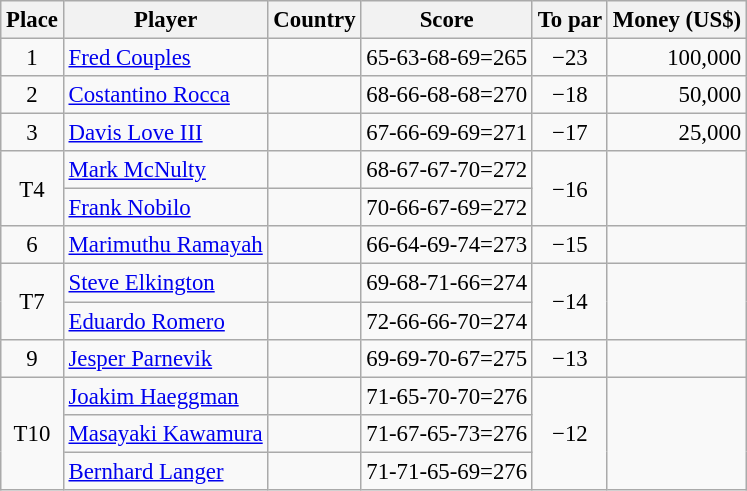<table class="wikitable" style="font-size:95%;">
<tr>
<th>Place</th>
<th>Player</th>
<th>Country</th>
<th>Score</th>
<th>To par</th>
<th>Money (US$)</th>
</tr>
<tr>
<td align=center>1</td>
<td><a href='#'>Fred Couples</a></td>
<td></td>
<td>65-63-68-69=265</td>
<td align=center>−23</td>
<td align=right>100,000</td>
</tr>
<tr>
<td align=center>2</td>
<td><a href='#'>Costantino Rocca</a></td>
<td></td>
<td>68-66-68-68=270</td>
<td align=center>−18</td>
<td align=right>50,000</td>
</tr>
<tr>
<td align=center>3</td>
<td><a href='#'>Davis Love III</a></td>
<td></td>
<td>67-66-69-69=271</td>
<td align=center>−17</td>
<td align=right>25,000</td>
</tr>
<tr>
<td rowspan="2" align="center">T4</td>
<td><a href='#'>Mark McNulty</a></td>
<td></td>
<td>68-67-67-70=272</td>
<td rowspan="2" align="center">−16</td>
<td rowspan="2" align="right"></td>
</tr>
<tr>
<td><a href='#'>Frank Nobilo</a></td>
<td></td>
<td>70-66-67-69=272</td>
</tr>
<tr>
<td align=center>6</td>
<td><a href='#'>Marimuthu Ramayah</a></td>
<td></td>
<td>66-64-69-74=273</td>
<td align="center">−15</td>
<td align="right"></td>
</tr>
<tr>
<td rowspan="2" align="center">T7</td>
<td><a href='#'>Steve Elkington</a></td>
<td></td>
<td>69-68-71-66=274</td>
<td rowspan="2" align="center">−14</td>
<td rowspan="2" align="right"></td>
</tr>
<tr>
<td><a href='#'>Eduardo Romero</a></td>
<td></td>
<td>72-66-66-70=274</td>
</tr>
<tr>
<td align=center>9</td>
<td><a href='#'>Jesper Parnevik</a></td>
<td></td>
<td>69-69-70-67=275</td>
<td align="center">−13</td>
<td align="right"></td>
</tr>
<tr>
<td rowspan="3" align="center">T10</td>
<td><a href='#'>Joakim Haeggman</a></td>
<td></td>
<td>71-65-70-70=276</td>
<td rowspan="3" align="center">−12</td>
<td rowspan="3" align="right"></td>
</tr>
<tr>
<td><a href='#'>Masayaki Kawamura</a></td>
<td></td>
<td>71-67-65-73=276</td>
</tr>
<tr>
<td><a href='#'>Bernhard Langer</a></td>
<td></td>
<td>71-71-65-69=276</td>
</tr>
</table>
